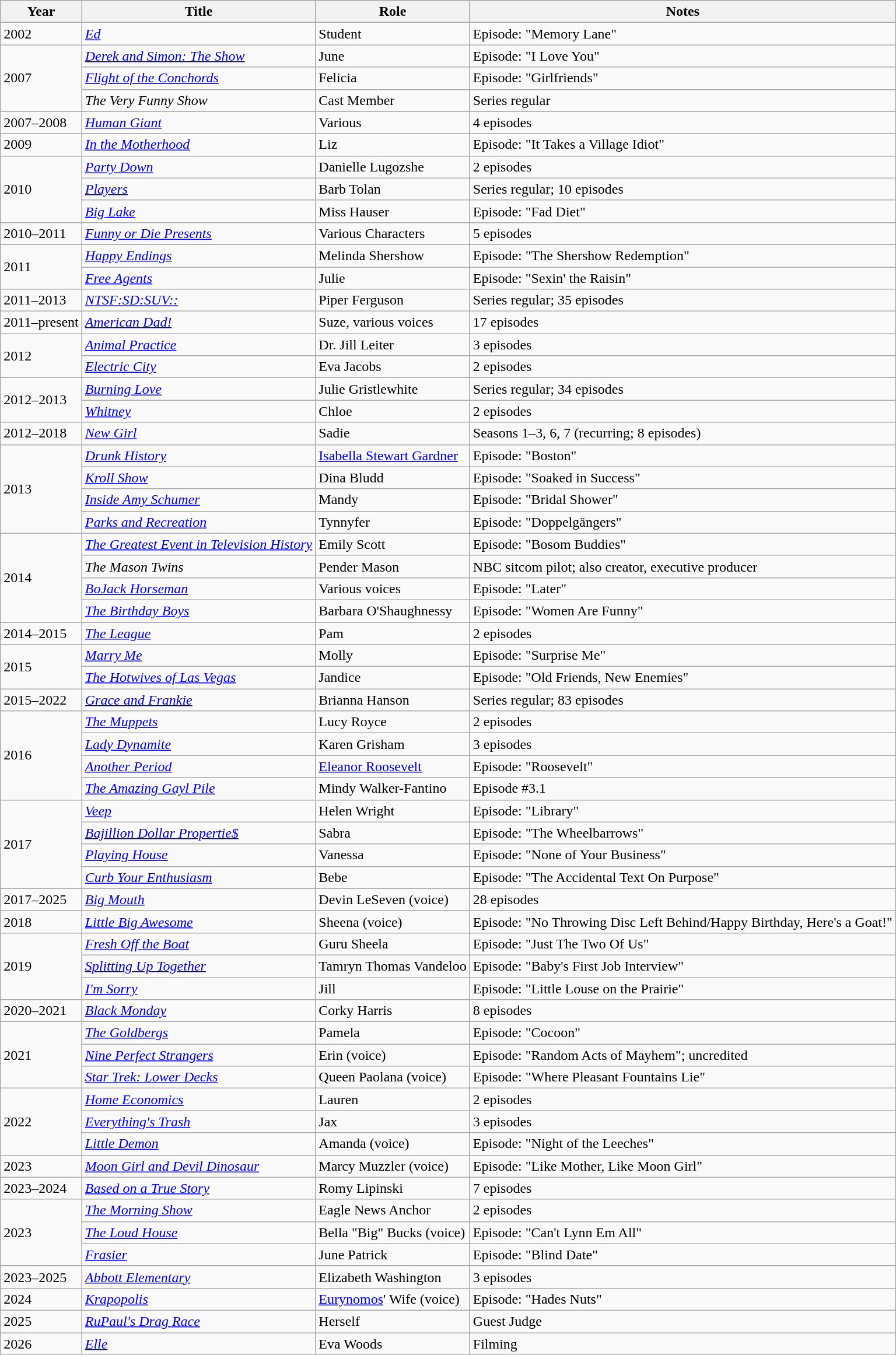<table class="wikitable sortable">
<tr>
<th>Year</th>
<th>Title</th>
<th>Role</th>
<th class="unsortable">Notes</th>
</tr>
<tr>
<td>2002</td>
<td><em><a href='#'>Ed</a></em></td>
<td>Student</td>
<td>Episode: "Memory Lane"</td>
</tr>
<tr>
<td rowspan=3>2007</td>
<td><em><a href='#'>Derek and Simon: The Show</a></em></td>
<td>June</td>
<td>Episode: "I Love You"</td>
</tr>
<tr>
<td><em><a href='#'>Flight of the Conchords</a></em></td>
<td>Felicia</td>
<td>Episode: "Girlfriends"</td>
</tr>
<tr>
<td data-sort-value="Very Funny Show, The"><em>The Very Funny Show</em></td>
<td>Cast Member</td>
<td>Series regular</td>
</tr>
<tr>
<td>2007–2008</td>
<td><em><a href='#'>Human Giant</a></em></td>
<td>Various</td>
<td>4 episodes</td>
</tr>
<tr>
<td>2009</td>
<td><em><a href='#'>In the Motherhood</a></em></td>
<td>Liz</td>
<td>Episode: "It Takes a Village Idiot"</td>
</tr>
<tr>
<td rowspan=3>2010</td>
<td><em><a href='#'>Party Down</a></em></td>
<td>Danielle Lugozshe</td>
<td>2 episodes</td>
</tr>
<tr>
<td><em><a href='#'>Players</a></em></td>
<td>Barb Tolan</td>
<td>Series regular; 10 episodes</td>
</tr>
<tr>
<td><em><a href='#'>Big Lake</a></em></td>
<td>Miss Hauser</td>
<td>Episode: "Fad Diet"</td>
</tr>
<tr>
<td>2010–2011</td>
<td><em><a href='#'>Funny or Die Presents</a></em></td>
<td>Various Characters</td>
<td>5 episodes</td>
</tr>
<tr>
<td rowspan=2>2011</td>
<td><em><a href='#'>Happy Endings</a></em></td>
<td>Melinda Shershow</td>
<td>Episode: "The Shershow Redemption"</td>
</tr>
<tr>
<td><em><a href='#'>Free Agents</a></em></td>
<td>Julie</td>
<td>Episode: "Sexin' the Raisin"</td>
</tr>
<tr>
<td>2011–2013</td>
<td><em><a href='#'>NTSF:SD:SUV::</a></em></td>
<td>Piper Ferguson</td>
<td>Series regular; 35 episodes</td>
</tr>
<tr>
<td>2011–present</td>
<td><em><a href='#'>American Dad!</a></em></td>
<td>Suze, various voices</td>
<td>17 episodes</td>
</tr>
<tr>
<td rowspan=2>2012</td>
<td><em><a href='#'>Animal Practice</a></em></td>
<td>Dr. Jill Leiter</td>
<td>3 episodes</td>
</tr>
<tr>
<td><em><a href='#'>Electric City</a></em></td>
<td>Eva Jacobs</td>
<td>2 episodes</td>
</tr>
<tr>
<td rowspan=2>2012–2013</td>
<td><em><a href='#'>Burning Love</a></em></td>
<td>Julie Gristlewhite</td>
<td>Series regular; 34 episodes</td>
</tr>
<tr>
<td><em><a href='#'>Whitney</a></em></td>
<td>Chloe</td>
<td>2 episodes</td>
</tr>
<tr>
<td>2012–2018</td>
<td><em><a href='#'>New Girl</a></em></td>
<td>Sadie</td>
<td>Seasons 1–3, 6, 7 (recurring; 8 episodes)</td>
</tr>
<tr>
<td rowspan=4>2013</td>
<td><em><a href='#'>Drunk History</a></em></td>
<td><a href='#'>Isabella Stewart Gardner</a></td>
<td>Episode: "Boston"</td>
</tr>
<tr>
<td><em><a href='#'>Kroll Show</a></em></td>
<td>Dina Bludd</td>
<td>Episode: "Soaked in Success"</td>
</tr>
<tr>
<td><em><a href='#'>Inside Amy Schumer</a></em></td>
<td>Mandy</td>
<td>Episode: "Bridal Shower"</td>
</tr>
<tr>
<td><em><a href='#'>Parks and Recreation</a></em></td>
<td>Tynnyfer</td>
<td>Episode: "Doppelgängers"</td>
</tr>
<tr>
<td rowspan=4>2014</td>
<td data-sort-value="Greatest Event in Television History, The"><em><a href='#'>The Greatest Event in Television History</a></em></td>
<td>Emily Scott</td>
<td>Episode: "Bosom Buddies"</td>
</tr>
<tr>
<td data-sort-value="Mason Twins, The"><em>The Mason Twins</em></td>
<td>Pender Mason</td>
<td>NBC sitcom pilot; also creator, executive producer</td>
</tr>
<tr>
<td><em><a href='#'>BoJack Horseman</a></em></td>
<td>Various voices</td>
<td>Episode: "Later"</td>
</tr>
<tr>
<td data-sort-value="Birthday Boys, The"><em><a href='#'>The Birthday Boys</a></em></td>
<td>Barbara O'Shaughnessy</td>
<td>Episode: "Women Are Funny"</td>
</tr>
<tr>
<td>2014–2015</td>
<td data-sort-value="League, The"><em><a href='#'>The League</a></em></td>
<td>Pam</td>
<td>2 episodes</td>
</tr>
<tr>
<td rowspan=2>2015</td>
<td><em><a href='#'>Marry Me</a></em></td>
<td>Molly</td>
<td>Episode: "Surprise Me"</td>
</tr>
<tr>
<td data-sort-value="Hotwives of Las Vegas, The"><em><a href='#'>The Hotwives of Las Vegas</a></em></td>
<td>Jandice</td>
<td>Episode: "Old Friends, New Enemies"</td>
</tr>
<tr>
<td>2015–2022</td>
<td><em><a href='#'>Grace and Frankie</a></em></td>
<td>Brianna Hanson</td>
<td>Series regular; 83 episodes</td>
</tr>
<tr>
<td rowspan=4>2016</td>
<td data-sort-value="Muppets, The"><em><a href='#'>The Muppets</a></em></td>
<td>Lucy Royce</td>
<td>2 episodes</td>
</tr>
<tr>
<td><em><a href='#'>Lady Dynamite</a></em></td>
<td>Karen Grisham</td>
<td>3 episodes</td>
</tr>
<tr>
<td><em><a href='#'>Another Period</a></em></td>
<td><a href='#'>Eleanor Roosevelt</a></td>
<td>Episode: "Roosevelt"</td>
</tr>
<tr>
<td data-sort-value="Amazing Gayl Pile, The"><em><a href='#'>The Amazing Gayl Pile</a></em></td>
<td>Mindy Walker-Fantino</td>
<td>Episode #3.1</td>
</tr>
<tr>
<td rowspan=4>2017</td>
<td><em><a href='#'>Veep</a></em></td>
<td>Helen Wright</td>
<td>Episode: "Library"</td>
</tr>
<tr>
<td><em><a href='#'>Bajillion Dollar Propertie$</a></em></td>
<td>Sabra</td>
<td>Episode: "The Wheelbarrows"</td>
</tr>
<tr>
<td><em><a href='#'>Playing House</a></em></td>
<td>Vanessa</td>
<td>Episode: "None of Your Business"</td>
</tr>
<tr>
<td><em><a href='#'>Curb Your Enthusiasm</a></em></td>
<td>Bebe</td>
<td>Episode: "The Accidental Text On Purpose"</td>
</tr>
<tr>
<td>2017–2025</td>
<td><em><a href='#'>Big Mouth</a></em></td>
<td>Devin LeSeven (voice)</td>
<td>28 episodes</td>
</tr>
<tr>
<td>2018</td>
<td><em><a href='#'>Little Big Awesome</a></em></td>
<td>Sheena (voice)</td>
<td>Episode: "No Throwing Disc Left Behind/Happy Birthday, Here's a Goat!"</td>
</tr>
<tr>
<td rowspan=3>2019</td>
<td><em><a href='#'>Fresh Off the Boat</a></em></td>
<td>Guru Sheela</td>
<td>Episode: "Just The Two Of Us"</td>
</tr>
<tr>
<td><em><a href='#'>Splitting Up Together</a></em></td>
<td>Tamryn Thomas Vandeloo</td>
<td>Episode: "Baby's First Job Interview"</td>
</tr>
<tr>
<td><em><a href='#'>I'm Sorry</a></em></td>
<td>Jill</td>
<td>Episode: "Little Louse on the Prairie"</td>
</tr>
<tr>
<td>2020–2021</td>
<td><em><a href='#'>Black Monday</a></em></td>
<td>Corky Harris</td>
<td>8 episodes</td>
</tr>
<tr>
<td rowspan=3>2021</td>
<td data-sort-value="Goldbergs, The"><em><a href='#'>The Goldbergs</a></em></td>
<td>Pamela</td>
<td>Episode: "Cocoon"</td>
</tr>
<tr>
<td><em><a href='#'>Nine Perfect Strangers</a></em></td>
<td>Erin (voice)</td>
<td>Episode: "Random Acts of Mayhem"; uncredited</td>
</tr>
<tr>
<td><em><a href='#'>Star Trek: Lower Decks</a></em></td>
<td>Queen Paolana (voice)</td>
<td>Episode: "Where Pleasant Fountains Lie"</td>
</tr>
<tr>
<td rowspan=3>2022</td>
<td><em><a href='#'>Home Economics</a></em></td>
<td>Lauren</td>
<td>2 episodes</td>
</tr>
<tr>
<td><em><a href='#'>Everything's Trash</a></em></td>
<td>Jax</td>
<td>3 episodes</td>
</tr>
<tr>
<td><em><a href='#'>Little Demon</a></em></td>
<td>Amanda (voice)</td>
<td>Episode: "Night of the Leeches"</td>
</tr>
<tr>
<td>2023</td>
<td><em><a href='#'>Moon Girl and Devil Dinosaur</a></em></td>
<td>Marcy Muzzler (voice)</td>
<td>Episode: "Like Mother, Like Moon Girl"</td>
</tr>
<tr>
<td>2023–2024</td>
<td><em><a href='#'>Based on a True Story</a></em></td>
<td>Romy Lipinski</td>
<td>7 episodes</td>
</tr>
<tr>
<td rowspan="3">2023</td>
<td data-sort-value="Morning Show, The"><em><a href='#'>The Morning Show</a></em></td>
<td>Eagle News Anchor</td>
<td>2 episodes</td>
</tr>
<tr>
<td data-sort-value="Loud House, The"><em><a href='#'>The Loud House</a></em></td>
<td>Bella "Big" Bucks (voice)</td>
<td>Episode: "Can't Lynn Em All"</td>
</tr>
<tr>
<td><em><a href='#'>Frasier</a></em></td>
<td>June Patrick</td>
<td>Episode: "Blind Date"</td>
</tr>
<tr>
<td>2023–2025</td>
<td><em><a href='#'>Abbott Elementary</a></em></td>
<td>Elizabeth Washington</td>
<td>3 episodes</td>
</tr>
<tr>
<td>2024</td>
<td><em><a href='#'>Krapopolis</a></em></td>
<td><a href='#'>Eurynomos</a>' Wife (voice)</td>
<td>Episode: "Hades Nuts"</td>
</tr>
<tr>
<td>2025</td>
<td><em><a href='#'>RuPaul's Drag Race</a></em></td>
<td>Herself</td>
<td>Guest Judge</td>
</tr>
<tr>
<td>2026</td>
<td><em><a href='#'>Elle</a></em></td>
<td>Eva Woods</td>
<td>Filming</td>
</tr>
<tr>
</tr>
</table>
